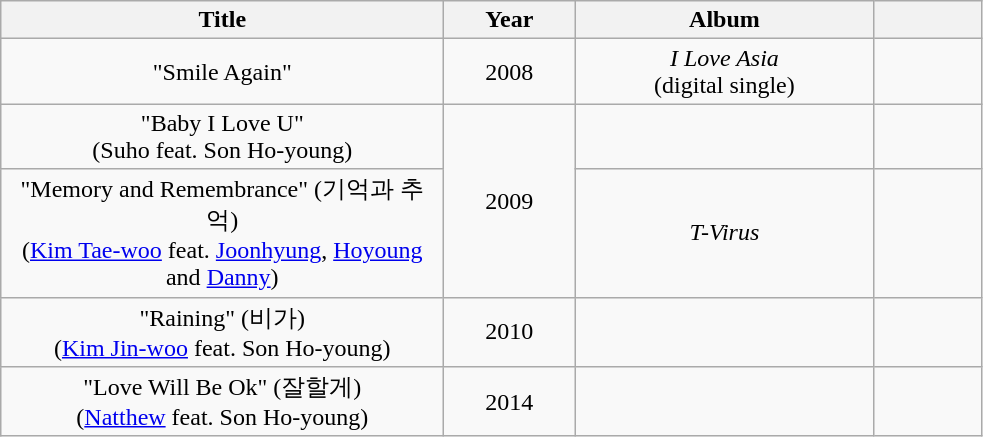<table class="wikitable" style="text-align:center;">
<tr>
<th style="width:18em;">Title</th>
<th style="width:5em;">Year</th>
<th style="width:12em;">Album</th>
<th style="width:4em;"></th>
</tr>
<tr>
<td>"Smile Again"</td>
<td>2008</td>
<td><em>I Love Asia</em><br>(digital single)</td>
<td></td>
</tr>
<tr>
<td>"Baby I Love U"<br>(Suho feat. Son Ho-young)</td>
<td rowspan="2">2009</td>
<td></td>
<td></td>
</tr>
<tr>
<td>"Memory and Remembrance" (기억과 추억)<br>(<a href='#'>Kim Tae-woo</a> feat. <a href='#'>Joonhyung</a>, <a href='#'>Hoyoung</a> and <a href='#'>Danny</a>)</td>
<td><em>T-Virus</em></td>
<td></td>
</tr>
<tr>
<td>"Raining" (비가) <br>(<a href='#'>Kim Jin-woo</a> feat. Son Ho-young)</td>
<td>2010</td>
<td></td>
<td></td>
</tr>
<tr>
<td>"Love Will Be Ok" (잘할게)<br>(<a href='#'>Natthew</a> feat. Son Ho-young)</td>
<td>2014</td>
<td></td>
<td></td>
</tr>
</table>
